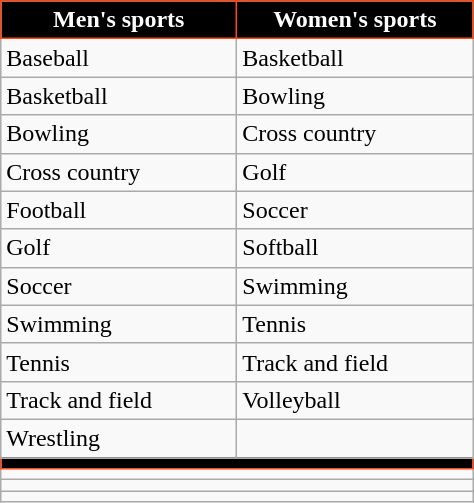<table class="wikitable"; style= "text-align: ">
<tr>
<th width= 150px style="background:black; color:white; border:1px solid #FF4713">Men's sports</th>
<th width= 150px style="background:black; color:white; border:1px solid #FF4713">Women's sports</th>
</tr>
<tr>
<td>Baseball</td>
<td>Basketball</td>
</tr>
<tr>
<td>Basketball</td>
<td>Bowling</td>
</tr>
<tr>
<td>Bowling</td>
<td>Cross country</td>
</tr>
<tr>
<td>Cross country</td>
<td>Golf</td>
</tr>
<tr>
<td>Football</td>
<td>Soccer</td>
</tr>
<tr>
<td>Golf</td>
<td>Softball</td>
</tr>
<tr>
<td>Soccer</td>
<td>Swimming</td>
</tr>
<tr>
<td>Swimming</td>
<td>Tennis</td>
</tr>
<tr>
<td>Tennis</td>
<td>Track and field</td>
</tr>
<tr>
<td>Track and field</td>
<td>Volleyball</td>
</tr>
<tr>
<td>Wrestling</td>
<td></td>
</tr>
<tr>
<th colspan=2 style="background:black; color:white; border:1px solid #FF4713"></th>
</tr>
<tr>
<td colspan=2></td>
</tr>
<tr>
<td colspan=2></td>
</tr>
<tr>
<td colspan=2></td>
</tr>
</table>
